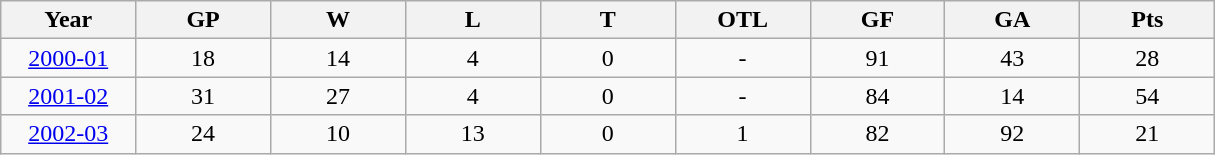<table class="wikitable sortable" style="text-align:center">
<tr>
<th width="7.5%">Year</th>
<th width="7.5%" title="Games played" class="unsortable">GP</th>
<th width="7.5%" title="Wins">W</th>
<th width="7.5%" title="Losses">L</th>
<th width="7.5%" title="Ties">T</th>
<th width="7.5%" title="Ties">OTL</th>
<th width="7.5%" title="Goals for">GF</th>
<th width="7.5%" title="Goals against">GA</th>
<th width="7.5%" title="Points">Pts</th>
</tr>
<tr>
<td><a href='#'>2000-01</a></td>
<td>18</td>
<td>14</td>
<td>4</td>
<td>0</td>
<td>-</td>
<td>91</td>
<td>43</td>
<td>28</td>
</tr>
<tr>
<td><a href='#'>2001-02</a></td>
<td>31</td>
<td>27</td>
<td>4</td>
<td>0</td>
<td>-</td>
<td>84</td>
<td>14</td>
<td>54</td>
</tr>
<tr>
<td><a href='#'>2002-03</a></td>
<td>24</td>
<td>10</td>
<td>13</td>
<td>0</td>
<td>1</td>
<td>82</td>
<td>92</td>
<td>21</td>
</tr>
</table>
